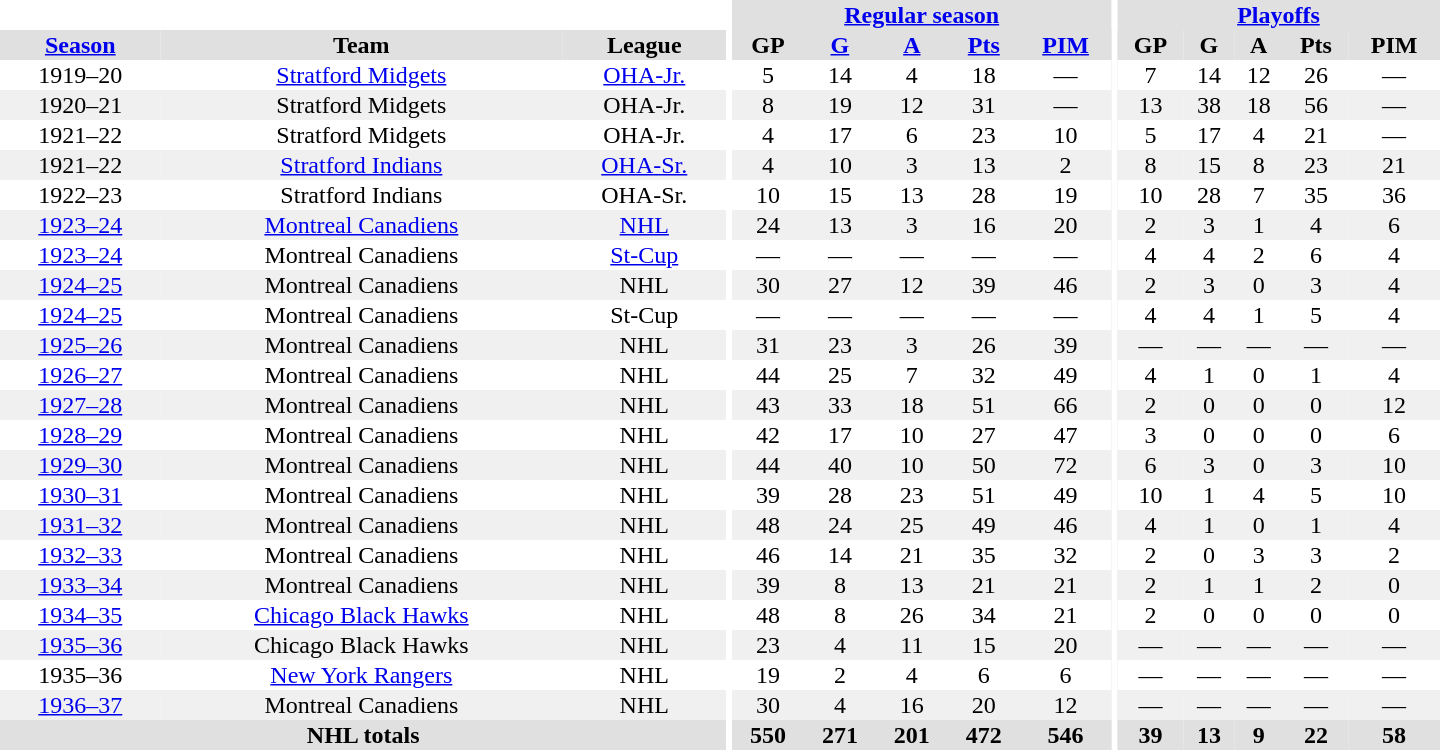<table border="0" cellpadding="1" cellspacing="0" style="text-align:center; width:60em">
<tr bgcolor="#e0e0e0">
<th colspan="3" bgcolor="#ffffff"></th>
<th rowspan="100" bgcolor="#ffffff"></th>
<th colspan="5"><a href='#'>Regular season</a></th>
<th rowspan="100" bgcolor="#ffffff"></th>
<th colspan="5"><a href='#'>Playoffs</a></th>
</tr>
<tr bgcolor="#e0e0e0">
<th><a href='#'>Season</a></th>
<th>Team</th>
<th>League</th>
<th>GP</th>
<th><a href='#'>G</a></th>
<th><a href='#'>A</a></th>
<th><a href='#'>Pts</a></th>
<th><a href='#'>PIM</a></th>
<th>GP</th>
<th>G</th>
<th>A</th>
<th>Pts</th>
<th>PIM</th>
</tr>
<tr>
<td>1919–20</td>
<td><a href='#'>Stratford Midgets</a></td>
<td><a href='#'>OHA-Jr.</a></td>
<td>5</td>
<td>14</td>
<td>4</td>
<td>18</td>
<td>—</td>
<td>7</td>
<td>14</td>
<td>12</td>
<td>26</td>
<td>—</td>
</tr>
<tr bgcolor="#f0f0f0">
<td>1920–21</td>
<td>Stratford Midgets</td>
<td>OHA-Jr.</td>
<td>8</td>
<td>19</td>
<td>12</td>
<td>31</td>
<td>—</td>
<td>13</td>
<td>38</td>
<td>18</td>
<td>56</td>
<td>—</td>
</tr>
<tr>
<td>1921–22</td>
<td>Stratford Midgets</td>
<td>OHA-Jr.</td>
<td>4</td>
<td>17</td>
<td>6</td>
<td>23</td>
<td>10</td>
<td>5</td>
<td>17</td>
<td>4</td>
<td>21</td>
<td>—</td>
</tr>
<tr bgcolor="#f0f0f0">
<td>1921–22</td>
<td><a href='#'>Stratford Indians</a></td>
<td><a href='#'>OHA-Sr.</a></td>
<td>4</td>
<td>10</td>
<td>3</td>
<td>13</td>
<td>2</td>
<td>8</td>
<td>15</td>
<td>8</td>
<td>23</td>
<td>21</td>
</tr>
<tr>
<td>1922–23</td>
<td>Stratford Indians</td>
<td>OHA-Sr.</td>
<td>10</td>
<td>15</td>
<td>13</td>
<td>28</td>
<td>19</td>
<td>10</td>
<td>28</td>
<td>7</td>
<td>35</td>
<td>36</td>
</tr>
<tr bgcolor="#f0f0f0">
<td><a href='#'>1923–24</a></td>
<td><a href='#'>Montreal Canadiens</a></td>
<td><a href='#'>NHL</a></td>
<td>24</td>
<td>13</td>
<td>3</td>
<td>16</td>
<td>20</td>
<td>2</td>
<td>3</td>
<td>1</td>
<td>4</td>
<td>6</td>
</tr>
<tr>
<td><a href='#'>1923–24</a></td>
<td>Montreal Canadiens</td>
<td><a href='#'>St-Cup</a></td>
<td>—</td>
<td>—</td>
<td>—</td>
<td>—</td>
<td>—</td>
<td>4</td>
<td>4</td>
<td>2</td>
<td>6</td>
<td>4</td>
</tr>
<tr bgcolor="#f0f0f0">
<td><a href='#'>1924–25</a></td>
<td>Montreal Canadiens</td>
<td>NHL</td>
<td>30</td>
<td>27</td>
<td>12</td>
<td>39</td>
<td>46</td>
<td>2</td>
<td>3</td>
<td>0</td>
<td>3</td>
<td>4</td>
</tr>
<tr>
<td><a href='#'>1924–25</a></td>
<td>Montreal Canadiens</td>
<td>St-Cup</td>
<td>—</td>
<td>—</td>
<td>—</td>
<td>—</td>
<td>—</td>
<td>4</td>
<td>4</td>
<td>1</td>
<td>5</td>
<td>4</td>
</tr>
<tr bgcolor="#f0f0f0">
<td><a href='#'>1925–26</a></td>
<td>Montreal Canadiens</td>
<td>NHL</td>
<td>31</td>
<td>23</td>
<td>3</td>
<td>26</td>
<td>39</td>
<td>—</td>
<td>—</td>
<td>—</td>
<td>—</td>
<td>—</td>
</tr>
<tr>
<td><a href='#'>1926–27</a></td>
<td>Montreal Canadiens</td>
<td>NHL</td>
<td>44</td>
<td>25</td>
<td>7</td>
<td>32</td>
<td>49</td>
<td>4</td>
<td>1</td>
<td>0</td>
<td>1</td>
<td>4</td>
</tr>
<tr bgcolor="#f0f0f0">
<td><a href='#'>1927–28</a></td>
<td>Montreal Canadiens</td>
<td>NHL</td>
<td>43</td>
<td>33</td>
<td>18</td>
<td>51</td>
<td>66</td>
<td>2</td>
<td>0</td>
<td>0</td>
<td>0</td>
<td>12</td>
</tr>
<tr>
<td><a href='#'>1928–29</a></td>
<td>Montreal Canadiens</td>
<td>NHL</td>
<td>42</td>
<td>17</td>
<td>10</td>
<td>27</td>
<td>47</td>
<td>3</td>
<td>0</td>
<td>0</td>
<td>0</td>
<td>6</td>
</tr>
<tr bgcolor="#f0f0f0">
<td><a href='#'>1929–30</a></td>
<td>Montreal Canadiens</td>
<td>NHL</td>
<td>44</td>
<td>40</td>
<td>10</td>
<td>50</td>
<td>72</td>
<td>6</td>
<td>3</td>
<td>0</td>
<td>3</td>
<td>10</td>
</tr>
<tr>
<td><a href='#'>1930–31</a></td>
<td>Montreal Canadiens</td>
<td>NHL</td>
<td>39</td>
<td>28</td>
<td>23</td>
<td>51</td>
<td>49</td>
<td>10</td>
<td>1</td>
<td>4</td>
<td>5</td>
<td>10</td>
</tr>
<tr bgcolor="#f0f0f0">
<td><a href='#'>1931–32</a></td>
<td>Montreal Canadiens</td>
<td>NHL</td>
<td>48</td>
<td>24</td>
<td>25</td>
<td>49</td>
<td>46</td>
<td>4</td>
<td>1</td>
<td>0</td>
<td>1</td>
<td>4</td>
</tr>
<tr>
<td><a href='#'>1932–33</a></td>
<td>Montreal Canadiens</td>
<td>NHL</td>
<td>46</td>
<td>14</td>
<td>21</td>
<td>35</td>
<td>32</td>
<td>2</td>
<td>0</td>
<td>3</td>
<td>3</td>
<td>2</td>
</tr>
<tr bgcolor="#f0f0f0">
<td><a href='#'>1933–34</a></td>
<td>Montreal Canadiens</td>
<td>NHL</td>
<td>39</td>
<td>8</td>
<td>13</td>
<td>21</td>
<td>21</td>
<td>2</td>
<td>1</td>
<td>1</td>
<td>2</td>
<td>0</td>
</tr>
<tr>
<td><a href='#'>1934–35</a></td>
<td><a href='#'>Chicago Black Hawks</a></td>
<td>NHL</td>
<td>48</td>
<td>8</td>
<td>26</td>
<td>34</td>
<td>21</td>
<td>2</td>
<td>0</td>
<td>0</td>
<td>0</td>
<td>0</td>
</tr>
<tr bgcolor="#f0f0f0">
<td><a href='#'>1935–36</a></td>
<td>Chicago Black Hawks</td>
<td>NHL</td>
<td>23</td>
<td>4</td>
<td>11</td>
<td>15</td>
<td>20</td>
<td>—</td>
<td>—</td>
<td>—</td>
<td>—</td>
<td>—</td>
</tr>
<tr>
<td>1935–36</td>
<td><a href='#'>New York Rangers</a></td>
<td>NHL</td>
<td>19</td>
<td>2</td>
<td>4</td>
<td>6</td>
<td>6</td>
<td>—</td>
<td>—</td>
<td>—</td>
<td>—</td>
<td>—</td>
</tr>
<tr bgcolor="#f0f0f0">
<td><a href='#'>1936–37</a></td>
<td>Montreal Canadiens</td>
<td>NHL</td>
<td>30</td>
<td>4</td>
<td>16</td>
<td>20</td>
<td>12</td>
<td>—</td>
<td>—</td>
<td>—</td>
<td>—</td>
<td>—</td>
</tr>
<tr bgcolor="#e0e0e0">
<th colspan="3">NHL totals</th>
<th>550</th>
<th>271</th>
<th>201</th>
<th>472</th>
<th>546</th>
<th>39</th>
<th>13</th>
<th>9</th>
<th>22</th>
<th>58</th>
</tr>
</table>
